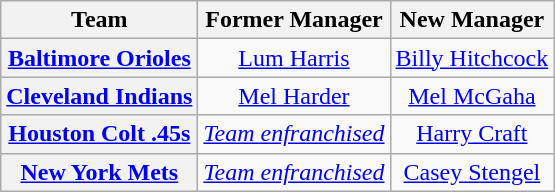<table class="wikitable plainrowheaders" style="text-align:center;">
<tr>
<th>Team</th>
<th>Former Manager</th>
<th>New Manager</th>
</tr>
<tr>
<th scope="row" style="text-align:center;"><a href='#'>Baltimore Orioles</a></th>
<td><a href='#'>Lum Harris</a></td>
<td><a href='#'>Billy Hitchcock</a></td>
</tr>
<tr>
<th scope="row" style="text-align:center;"><a href='#'>Cleveland Indians</a></th>
<td><a href='#'>Mel Harder</a></td>
<td><a href='#'>Mel McGaha</a></td>
</tr>
<tr>
<th scope="row" style="text-align:center;"><a href='#'>Houston Colt .45s</a></th>
<td><em><a href='#'>Team enfranchised</a></em></td>
<td><a href='#'>Harry Craft</a></td>
</tr>
<tr>
<th scope="row" style="text-align:center;"><a href='#'>New York Mets</a></th>
<td><em><a href='#'>Team enfranchised</a></em></td>
<td><a href='#'>Casey Stengel</a></td>
</tr>
</table>
